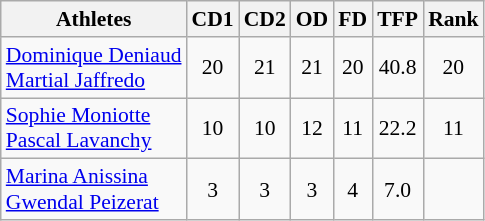<table class="wikitable" border="1" style="font-size:90%">
<tr>
<th>Athletes</th>
<th>CD1</th>
<th>CD2</th>
<th>OD</th>
<th>FD</th>
<th>TFP</th>
<th>Rank</th>
</tr>
<tr align=center>
<td align=left><a href='#'>Dominique Deniaud</a><br><a href='#'>Martial Jaffredo</a></td>
<td>20</td>
<td>21</td>
<td>21</td>
<td>20</td>
<td>40.8</td>
<td>20</td>
</tr>
<tr align=center>
<td align=left><a href='#'>Sophie Moniotte</a><br><a href='#'>Pascal Lavanchy</a></td>
<td>10</td>
<td>10</td>
<td>12</td>
<td>11</td>
<td>22.2</td>
<td>11</td>
</tr>
<tr align=center>
<td align=left><a href='#'>Marina Anissina</a><br><a href='#'>Gwendal Peizerat</a></td>
<td>3</td>
<td>3</td>
<td>3</td>
<td>4</td>
<td>7.0</td>
<td></td>
</tr>
</table>
